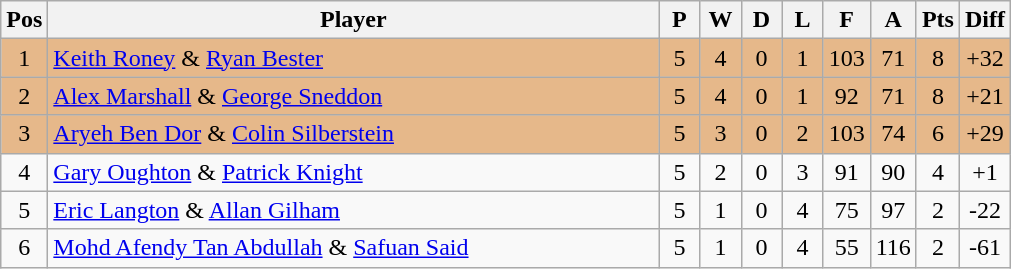<table class="wikitable" style="font-size: 100%">
<tr>
<th width=20>Pos</th>
<th width=400>Player</th>
<th width=20>P</th>
<th width=20>W</th>
<th width=20>D</th>
<th width=20>L</th>
<th width=20>F</th>
<th width=20>A</th>
<th width=20>Pts</th>
<th width=20>Diff</th>
</tr>
<tr align=center style="background: #E6B88A;">
<td>1</td>
<td align="left"> <a href='#'>Keith Roney</a> & <a href='#'>Ryan Bester</a></td>
<td>5</td>
<td>4</td>
<td>0</td>
<td>1</td>
<td>103</td>
<td>71</td>
<td>8</td>
<td>+32</td>
</tr>
<tr align=center style="background: #E6B88A;">
<td>2</td>
<td align="left"> <a href='#'>Alex Marshall</a> & <a href='#'>George Sneddon</a></td>
<td>5</td>
<td>4</td>
<td>0</td>
<td>1</td>
<td>92</td>
<td>71</td>
<td>8</td>
<td>+21</td>
</tr>
<tr align=center style="background: #E6B88A;">
<td>3</td>
<td align="left"> <a href='#'>Aryeh Ben Dor</a> & <a href='#'>Colin Silberstein</a></td>
<td>5</td>
<td>3</td>
<td>0</td>
<td>2</td>
<td>103</td>
<td>74</td>
<td>6</td>
<td>+29</td>
</tr>
<tr align=center>
<td>4</td>
<td align="left"> <a href='#'>Gary Oughton</a> & <a href='#'>Patrick Knight</a></td>
<td>5</td>
<td>2</td>
<td>0</td>
<td>3</td>
<td>91</td>
<td>90</td>
<td>4</td>
<td>+1</td>
</tr>
<tr align=center>
<td>5</td>
<td align="left"> <a href='#'>Eric Langton</a> & <a href='#'>Allan Gilham</a></td>
<td>5</td>
<td>1</td>
<td>0</td>
<td>4</td>
<td>75</td>
<td>97</td>
<td>2</td>
<td>-22</td>
</tr>
<tr align=center>
<td>6</td>
<td align="left"> <a href='#'>Mohd Afendy Tan Abdullah</a> & <a href='#'>Safuan Said</a></td>
<td>5</td>
<td>1</td>
<td>0</td>
<td>4</td>
<td>55</td>
<td>116</td>
<td>2</td>
<td>-61</td>
</tr>
</table>
